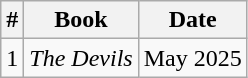<table class="wikitable">
<tr>
<th>#</th>
<th>Book</th>
<th>Date</th>
</tr>
<tr>
<td>1</td>
<td><em>The Devils</em></td>
<td>May 2025</td>
</tr>
</table>
